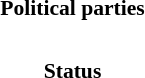<table class="toccolours" style="font-size:90%" width="250">
<tr>
<th>Political parties</th>
</tr>
<tr>
<td><br>

</td>
</tr>
<tr>
<th>Status</th>
</tr>
<tr>
<td></td>
</tr>
</table>
